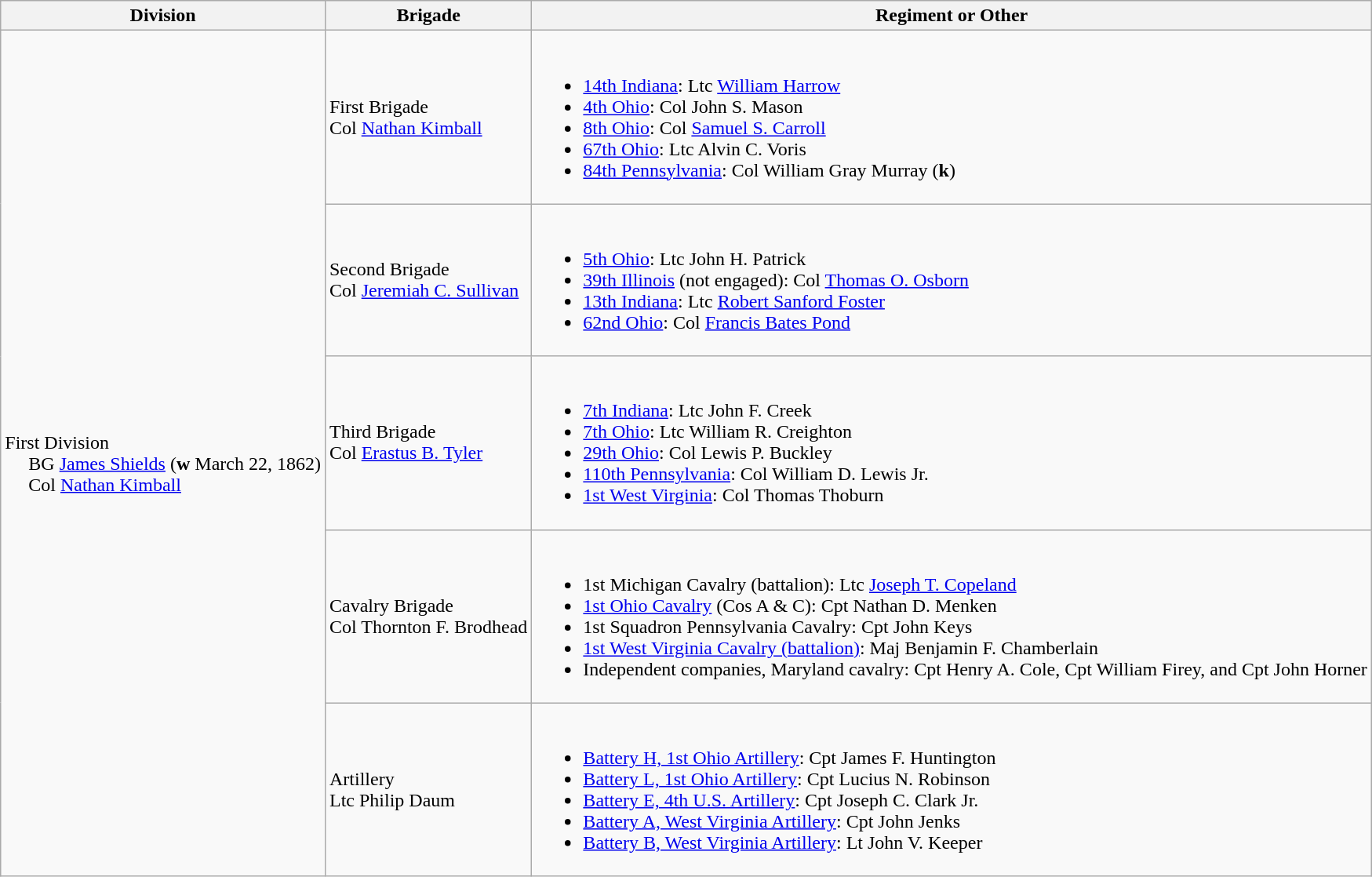<table class="wikitable">
<tr>
<th>Division</th>
<th>Brigade</th>
<th>Regiment or Other</th>
</tr>
<tr>
<td rowspan=5><br>First Division
<br>    
BG <a href='#'>James Shields</a> (<strong>w</strong> March 22, 1862)
<br>    
Col <a href='#'>Nathan Kimball</a></td>
<td>First Brigade<br>Col <a href='#'>Nathan Kimball</a></td>
<td><br><ul><li><a href='#'>14th Indiana</a>: Ltc <a href='#'>William Harrow</a></li><li><a href='#'>4th Ohio</a>: Col John S. Mason</li><li><a href='#'>8th Ohio</a>: Col <a href='#'>Samuel S. Carroll</a></li><li><a href='#'>67th Ohio</a>: Ltc Alvin C. Voris</li><li><a href='#'>84th Pennsylvania</a>: Col William Gray Murray (<strong>k</strong>)</li></ul></td>
</tr>
<tr>
<td>Second Brigade<br>Col <a href='#'>Jeremiah C. Sullivan</a></td>
<td><br><ul><li><a href='#'>5th Ohio</a>: Ltc John H. Patrick</li><li><a href='#'>39th Illinois</a> (not engaged): Col <a href='#'>Thomas O. Osborn</a></li><li><a href='#'>13th Indiana</a>: Ltc <a href='#'>Robert Sanford Foster</a></li><li><a href='#'>62nd Ohio</a>: Col <a href='#'>Francis Bates Pond</a></li></ul></td>
</tr>
<tr>
<td>Third Brigade<br>Col <a href='#'>Erastus B. Tyler</a></td>
<td><br><ul><li><a href='#'>7th Indiana</a>: Ltc John F. Creek</li><li><a href='#'>7th Ohio</a>: Ltc William R. Creighton</li><li><a href='#'>29th Ohio</a>: Col Lewis P. Buckley</li><li><a href='#'>110th Pennsylvania</a>: Col William D. Lewis Jr.</li><li><a href='#'>1st West Virginia</a>: Col Thomas Thoburn</li></ul></td>
</tr>
<tr>
<td>Cavalry Brigade<br>Col Thornton F. Brodhead</td>
<td><br><ul><li>1st Michigan Cavalry (battalion): Ltc <a href='#'>Joseph T. Copeland</a></li><li><a href='#'>1st Ohio Cavalry</a> (Cos A & C): Cpt Nathan D. Menken</li><li>1st Squadron Pennsylvania Cavalry: Cpt John Keys</li><li><a href='#'>1st West Virginia Cavalry (battalion)</a>: Maj Benjamin F. Chamberlain</li><li>Independent companies, Maryland cavalry: Cpt Henry A. Cole, Cpt William Firey, and Cpt John Horner</li></ul></td>
</tr>
<tr>
<td>Artillery<br>Ltc Philip Daum</td>
<td><br><ul><li><a href='#'>Battery H, 1st Ohio Artillery</a>: Cpt James F. Huntington</li><li><a href='#'>Battery L, 1st Ohio Artillery</a>: Cpt Lucius N. Robinson</li><li><a href='#'>Battery E, 4th U.S. Artillery</a>: Cpt Joseph C. Clark Jr.</li><li><a href='#'>Battery A, West Virginia Artillery</a>: Cpt John Jenks</li><li><a href='#'>Battery B, West Virginia Artillery</a>: Lt John V. Keeper</li></ul></td>
</tr>
</table>
